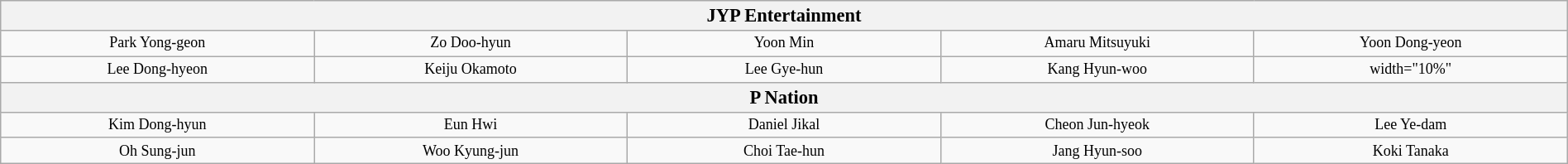<table class="wikitable" style="text-align:center; width:100%; font-size: 75%;">
<tr>
<th scope="col" style="width:100%; font-size: 125%;" colspan="5">JYP Entertainment</th>
</tr>
<tr>
<td width="10%">Park Yong-geon</td>
<td width="10%">Zo Doo-hyun</td>
<td width="10%">Yoon Min</td>
<td width="10%">Amaru Mitsuyuki</td>
<td width="10%">Yoon Dong-yeon</td>
</tr>
<tr>
<td width="10%">Lee Dong-hyeon</td>
<td width="10%">Keiju Okamoto</td>
<td width="10%">Lee Gye-hun</td>
<td width="10%">Kang Hyun-woo</td>
<td>width="10%" </td>
</tr>
<tr>
<th scope="col" style="width:100%; font-size: 125%;" colspan="5">P Nation</th>
</tr>
<tr>
<td width="10%">Kim Dong-hyun</td>
<td width="10%">Eun Hwi</td>
<td width="10%">Daniel Jikal</td>
<td width="10%">Cheon Jun-hyeok</td>
<td width="10%">Lee Ye-dam</td>
</tr>
<tr>
<td width="10%">Oh Sung-jun</td>
<td width="10%">Woo Kyung-jun</td>
<td width="10%">Choi Tae-hun</td>
<td width="10%">Jang Hyun-soo</td>
<td width="10%">Koki Tanaka</td>
</tr>
</table>
